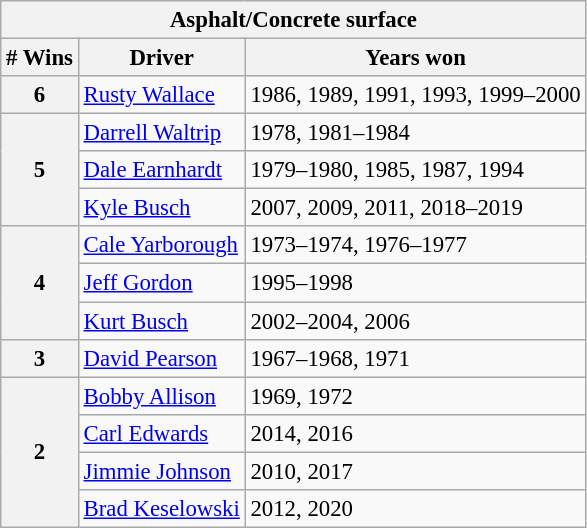<table class="wikitable" style="font-size: 95%;">
<tr>
<th colspan="3">Asphalt/Concrete surface</th>
</tr>
<tr>
<th># Wins</th>
<th>Driver</th>
<th>Years won</th>
</tr>
<tr>
<th>6</th>
<td><a href='#'>Rusty Wallace</a></td>
<td>1986, 1989, 1991, 1993, 1999–2000</td>
</tr>
<tr>
<th rowspan="3">5</th>
<td><a href='#'>Darrell Waltrip</a></td>
<td>1978, 1981–1984</td>
</tr>
<tr>
<td><a href='#'>Dale Earnhardt</a></td>
<td>1979–1980, 1985, 1987, 1994</td>
</tr>
<tr>
<td><a href='#'>Kyle Busch</a></td>
<td>2007, 2009, 2011, 2018–2019</td>
</tr>
<tr>
<th rowspan="3">4</th>
<td><a href='#'>Cale Yarborough</a></td>
<td>1973–1974, 1976–1977</td>
</tr>
<tr>
<td><a href='#'>Jeff Gordon</a></td>
<td>1995–1998</td>
</tr>
<tr>
<td><a href='#'>Kurt Busch</a></td>
<td>2002–2004, 2006</td>
</tr>
<tr>
<th>3</th>
<td><a href='#'>David Pearson</a></td>
<td>1967–1968, 1971</td>
</tr>
<tr>
<th rowspan="4">2</th>
<td><a href='#'>Bobby Allison</a></td>
<td>1969, 1972</td>
</tr>
<tr>
<td><a href='#'>Carl Edwards</a></td>
<td>2014, 2016</td>
</tr>
<tr>
<td><a href='#'>Jimmie Johnson</a></td>
<td>2010, 2017</td>
</tr>
<tr>
<td><a href='#'>Brad Keselowski</a></td>
<td>2012, 2020</td>
</tr>
</table>
